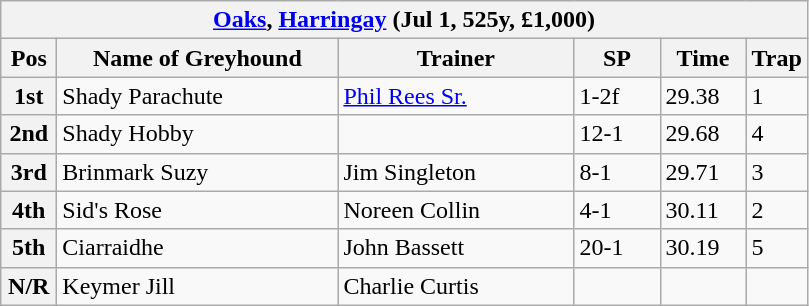<table class="wikitable">
<tr>
<th colspan="6"><a href='#'>Oaks</a>, <a href='#'>Harringay</a> (Jul 1, 525y, £1,000)</th>
</tr>
<tr>
<th width=30>Pos</th>
<th width=180>Name of Greyhound</th>
<th width=150>Trainer</th>
<th width=50>SP</th>
<th width=50>Time</th>
<th width=30>Trap</th>
</tr>
<tr>
<th>1st</th>
<td>Shady Parachute</td>
<td><a href='#'>Phil Rees Sr.</a></td>
<td>1-2f</td>
<td>29.38</td>
<td>1</td>
</tr>
<tr>
<th>2nd</th>
<td>Shady Hobby</td>
<td></td>
<td>12-1</td>
<td>29.68</td>
<td>4</td>
</tr>
<tr>
<th>3rd</th>
<td>Brinmark Suzy</td>
<td>Jim Singleton</td>
<td>8-1</td>
<td>29.71</td>
<td>3</td>
</tr>
<tr>
<th>4th</th>
<td>Sid's Rose</td>
<td>Noreen Collin</td>
<td>4-1</td>
<td>30.11</td>
<td>2</td>
</tr>
<tr>
<th>5th</th>
<td>Ciarraidhe</td>
<td>John Bassett</td>
<td>20-1</td>
<td>30.19</td>
<td>5</td>
</tr>
<tr>
<th>N/R</th>
<td>Keymer Jill</td>
<td>Charlie Curtis</td>
<td></td>
<td></td>
<td></td>
</tr>
</table>
